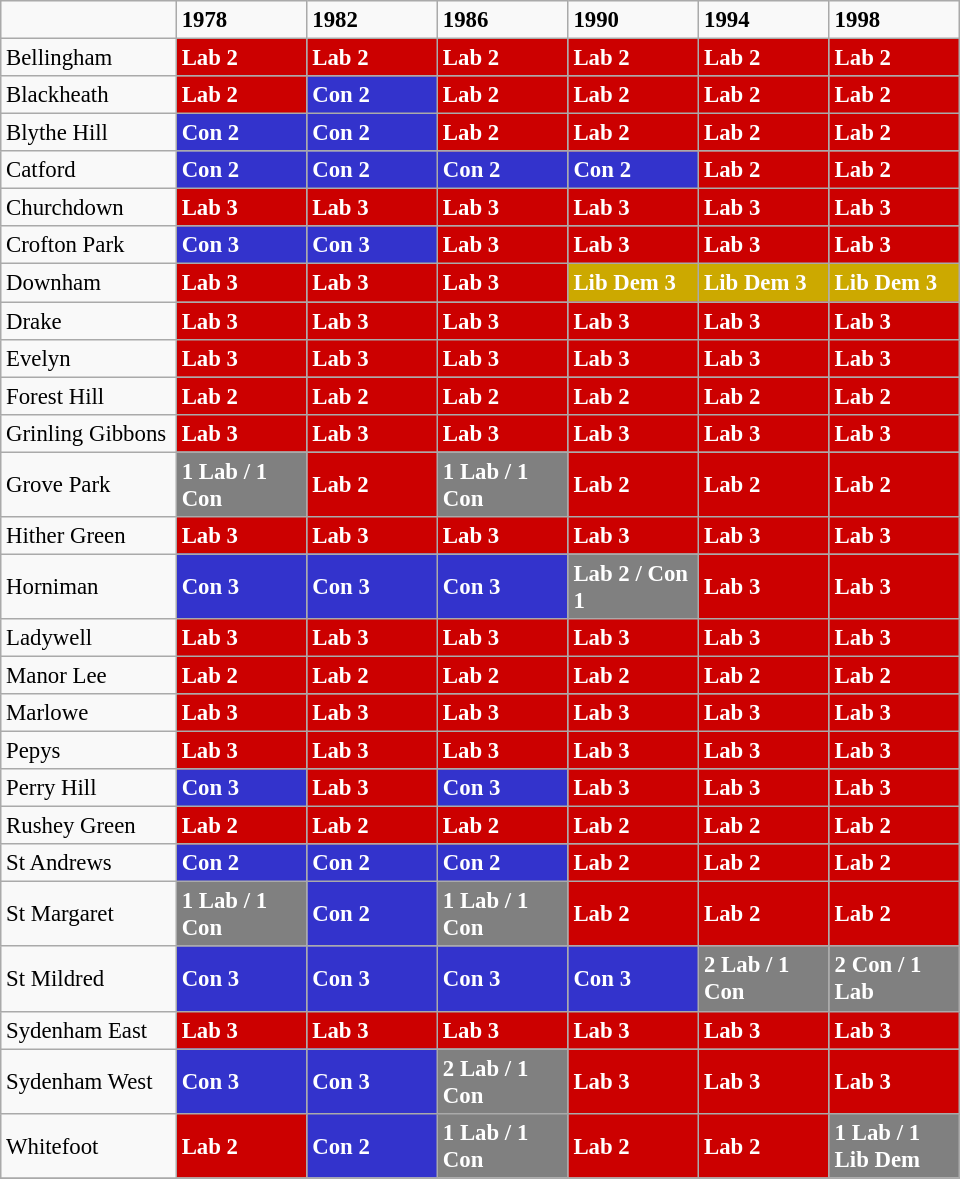<table class="wikitable" style="font-size: 95%; clear:both">
<tr>
<td></td>
<td><strong>1978</strong></td>
<td><strong>1982</strong></td>
<td><strong>1986</strong></td>
<td><strong>1990</strong></td>
<td><strong>1994</strong></td>
<td><strong>1998</strong></td>
</tr>
<tr>
<td width=110>Bellingham</td>
<td width=80 style="background:#cc0000; color:white"><strong>Lab 2</strong></td>
<td width=80 style="background:#cc0000; color:white"><strong>Lab 2</strong></td>
<td width=80 style="background:#cc0000; color:white"><strong>Lab 2</strong></td>
<td width=80 style="background:#cc0000; color:white"><strong>Lab 2</strong></td>
<td width=80 style="background:#cc0000; color:white"><strong>Lab 2</strong></td>
<td width=80 style="background:#cc0000; color:white"><strong>Lab 2</strong></td>
</tr>
<tr>
<td>Blackheath</td>
<td style="background:#cc0000; color:white"><strong>Lab 2</strong></td>
<td style="background:#3333cc; color:white"><strong>Con 2</strong></td>
<td style="background:#cc0000; color:white"><strong>Lab 2</strong></td>
<td style="background:#cc0000; color:white"><strong>Lab 2</strong></td>
<td style="background:#cc0000; color:white"><strong>Lab 2</strong></td>
<td style="background:#cc0000; color:white"><strong>Lab 2</strong></td>
</tr>
<tr>
<td>Blythe Hill</td>
<td style="background:#3333cc; color:white"><strong>Con 2</strong></td>
<td style="background:#3333cc; color:white"><strong>Con 2</strong></td>
<td style="background:#cc0000; color:white"><strong>Lab 2</strong></td>
<td style="background:#cc0000; color:white"><strong>Lab 2</strong></td>
<td style="background:#cc0000; color:white"><strong>Lab 2</strong></td>
<td style="background:#cc0000; color:white"><strong>Lab 2</strong></td>
</tr>
<tr>
<td>Catford</td>
<td style="background:#3333cc; color:white"><strong>Con 2</strong></td>
<td style="background:#3333cc; color:white"><strong>Con 2</strong></td>
<td style="background:#3333cc; color:white"><strong>Con 2</strong></td>
<td style="background:#3333cc; color:white"><strong>Con 2</strong></td>
<td style="background:#cc0000; color:white"><strong>Lab 2</strong></td>
<td style="background:#cc0000; color:white"><strong>Lab 2</strong></td>
</tr>
<tr>
<td>Churchdown</td>
<td style="background:#cc0000; color:white"><strong>Lab 3</strong></td>
<td style="background:#cc0000; color:white"><strong>Lab 3</strong></td>
<td style="background:#cc0000; color:white"><strong>Lab 3</strong></td>
<td style="background:#cc0000; color:white"><strong>Lab 3</strong></td>
<td style="background:#cc0000; color:white"><strong>Lab 3</strong></td>
<td style="background:#cc0000; color:white"><strong>Lab 3</strong></td>
</tr>
<tr>
<td>Crofton Park</td>
<td style="background:#3333cc; color:white"><strong>Con 3</strong></td>
<td style="background:#3333cc; color:white"><strong>Con 3</strong></td>
<td style="background:#cc0000; color:white"><strong>Lab 3</strong></td>
<td style="background:#cc0000; color:white"><strong>Lab 3</strong></td>
<td style="background:#cc0000; color:white"><strong>Lab 3</strong></td>
<td style="background:#cc0000; color:white"><strong>Lab 3</strong></td>
</tr>
<tr>
<td>Downham</td>
<td style="background:#cc0000; color:white"><strong>Lab 3</strong></td>
<td style="background:#cc0000; color:white"><strong>Lab 3</strong></td>
<td style="background:#cc0000; color:white"><strong>Lab 3</strong></td>
<td style="background:#cca900; color:white"><strong>Lib Dem 3</strong></td>
<td style="background:#cca900; color:white"><strong>Lib Dem 3</strong></td>
<td style="background:#cca900; color:white"><strong>Lib Dem 3</strong></td>
</tr>
<tr>
<td>Drake</td>
<td style="background:#cc0000; color:white"><strong>Lab 3</strong></td>
<td style="background:#cc0000; color:white"><strong>Lab 3</strong></td>
<td style="background:#cc0000; color:white"><strong>Lab 3</strong></td>
<td style="background:#cc0000; color:white"><strong>Lab 3</strong></td>
<td style="background:#cc0000; color:white"><strong>Lab 3</strong></td>
<td style="background:#cc0000; color:white"><strong>Lab 3</strong></td>
</tr>
<tr>
<td>Evelyn</td>
<td style="background:#cc0000; color:white"><strong>Lab 3</strong></td>
<td style="background:#cc0000; color:white"><strong>Lab 3</strong></td>
<td style="background:#cc0000; color:white"><strong>Lab 3</strong></td>
<td style="background:#cc0000; color:white"><strong>Lab 3</strong></td>
<td style="background:#cc0000; color:white"><strong>Lab 3</strong></td>
<td style="background:#cc0000; color:white"><strong>Lab 3</strong></td>
</tr>
<tr>
<td>Forest Hill</td>
<td style="background:#cc0000; color:white"><strong>Lab 2</strong></td>
<td style="background:#cc0000; color:white"><strong>Lab 2</strong></td>
<td style="background:#cc0000; color:white"><strong>Lab 2</strong></td>
<td style="background:#cc0000; color:white"><strong>Lab 2</strong></td>
<td style="background:#cc0000; color:white"><strong>Lab 2</strong></td>
<td style="background:#cc0000; color:white"><strong>Lab 2</strong></td>
</tr>
<tr>
<td>Grinling Gibbons</td>
<td style="background:#cc0000; color:white"><strong>Lab 3</strong></td>
<td style="background:#cc0000; color:white"><strong>Lab 3</strong></td>
<td style="background:#cc0000; color:white"><strong>Lab 3</strong></td>
<td style="background:#cc0000; color:white"><strong>Lab 3</strong></td>
<td style="background:#cc0000; color:white"><strong>Lab 3</strong></td>
<td style="background:#cc0000; color:white"><strong>Lab 3</strong></td>
</tr>
<tr>
<td>Grove Park</td>
<td style="background:gray; color:white"><strong>1 Lab / 1 Con</strong></td>
<td style="background:#cc0000; color:white"><strong>Lab 2</strong></td>
<td style="background:gray; color:white"><strong>1 Lab / 1 Con</strong></td>
<td style="background:#cc0000; color:white"><strong>Lab 2</strong></td>
<td style="background:#cc0000; color:white"><strong>Lab 2</strong></td>
<td style="background:#cc0000; color:white"><strong>Lab 2</strong></td>
</tr>
<tr>
<td>Hither Green</td>
<td style="background:#cc0000; color:white"><strong>Lab 3</strong></td>
<td style="background:#cc0000; color:white"><strong>Lab 3</strong></td>
<td style="background:#cc0000; color:white"><strong>Lab 3</strong></td>
<td style="background:#cc0000; color:white"><strong>Lab 3</strong></td>
<td style="background:#cc0000; color:white"><strong>Lab 3</strong></td>
<td style="background:#cc0000; color:white"><strong>Lab 3</strong></td>
</tr>
<tr>
<td>Horniman</td>
<td style="background:#3333cc; color:white"><strong>Con 3</strong></td>
<td style="background:#3333cc; color:white"><strong>Con 3</strong></td>
<td style="background:#3333cc; color:white"><strong>Con 3</strong></td>
<td style="background:gray; color:white"><strong>Lab 2 / Con 1</strong></td>
<td style="background:#cc0000; color:white"><strong>Lab 3</strong></td>
<td style="background:#cc0000; color:white"><strong>Lab 3</strong></td>
</tr>
<tr>
<td>Ladywell</td>
<td style="background:#cc0000; color:white"><strong>Lab 3</strong></td>
<td style="background:#cc0000; color:white"><strong>Lab 3</strong></td>
<td style="background:#cc0000; color:white"><strong>Lab 3</strong></td>
<td style="background:#cc0000; color:white"><strong>Lab 3</strong></td>
<td style="background:#cc0000; color:white"><strong>Lab 3</strong></td>
<td style="background:#cc0000; color:white"><strong>Lab 3</strong></td>
</tr>
<tr>
<td>Manor Lee</td>
<td style="background:#cc0000; color:white"><strong>Lab 2</strong></td>
<td style="background:#cc0000; color:white"><strong>Lab 2</strong></td>
<td style="background:#cc0000; color:white"><strong>Lab 2</strong></td>
<td style="background:#cc0000; color:white"><strong>Lab 2</strong></td>
<td style="background:#cc0000; color:white"><strong>Lab 2</strong></td>
<td style="background:#cc0000; color:white"><strong>Lab 2</strong></td>
</tr>
<tr>
<td>Marlowe</td>
<td style="background:#cc0000; color:white"><strong>Lab 3</strong></td>
<td style="background:#cc0000; color:white"><strong>Lab 3</strong></td>
<td style="background:#cc0000; color:white"><strong>Lab 3</strong></td>
<td style="background:#cc0000; color:white"><strong>Lab 3</strong></td>
<td style="background:#cc0000; color:white"><strong>Lab 3</strong></td>
<td style="background:#cc0000; color:white"><strong>Lab 3</strong></td>
</tr>
<tr>
<td>Pepys</td>
<td style="background:#cc0000; color:white"><strong>Lab 3</strong></td>
<td style="background:#cc0000; color:white"><strong>Lab 3</strong></td>
<td style="background:#cc0000; color:white"><strong>Lab 3</strong></td>
<td style="background:#cc0000; color:white"><strong>Lab 3</strong></td>
<td style="background:#cc0000; color:white"><strong>Lab 3</strong></td>
<td style="background:#cc0000; color:white"><strong>Lab 3</strong></td>
</tr>
<tr>
<td>Perry Hill</td>
<td style="background:#3333cc; color:white"><strong>Con 3</strong></td>
<td style="background:#cc0000; color:white"><strong>Lab 3</strong></td>
<td style="background:#3333cc; color:white"><strong>Con 3</strong></td>
<td style="background:#cc0000; color:white"><strong>Lab 3</strong></td>
<td style="background:#cc0000; color:white"><strong>Lab 3</strong></td>
<td style="background:#cc0000; color:white"><strong>Lab 3</strong></td>
</tr>
<tr>
<td>Rushey Green</td>
<td style="background:#cc0000; color:white"><strong>Lab 2</strong></td>
<td style="background:#cc0000; color:white"><strong>Lab 2</strong></td>
<td style="background:#cc0000; color:white"><strong>Lab 2</strong></td>
<td style="background:#cc0000; color:white"><strong>Lab 2</strong></td>
<td style="background:#cc0000; color:white"><strong>Lab 2</strong></td>
<td style="background:#cc0000; color:white"><strong>Lab 2</strong></td>
</tr>
<tr>
<td>St Andrews</td>
<td style="background:#3333cc; color:white"><strong>Con 2</strong></td>
<td style="background:#3333cc; color:white"><strong>Con 2</strong></td>
<td style="background:#3333cc; color:white"><strong>Con 2</strong></td>
<td style="background:#cc0000; color:white"><strong>Lab 2</strong></td>
<td style="background:#cc0000; color:white"><strong>Lab 2</strong></td>
<td style="background:#cc0000; color:white"><strong>Lab 2</strong></td>
</tr>
<tr>
<td>St Margaret</td>
<td style="background:gray; color:white"><strong>1 Lab / 1 Con</strong></td>
<td style="background:#3333cc; color:white"><strong>Con 2</strong></td>
<td style="background:gray; color:white"><strong>1 Lab / 1 Con</strong></td>
<td style="background:#cc0000; color:white"><strong>Lab 2</strong></td>
<td style="background:#cc0000; color:white"><strong>Lab 2</strong></td>
<td style="background:#cc0000; color:white"><strong>Lab 2</strong></td>
</tr>
<tr>
<td>St Mildred</td>
<td style="background:#3333cc; color:white"><strong>Con 3</strong></td>
<td style="background:#3333cc; color:white"><strong>Con 3</strong></td>
<td style="background:#3333cc; color:white"><strong>Con 3</strong></td>
<td style="background:#3333cc; color:white"><strong>Con 3</strong></td>
<td style="background:gray; color:white"><strong>2 Lab / 1 Con</strong></td>
<td style="background:gray; color:white"><strong>2 Con / 1 Lab</strong></td>
</tr>
<tr>
<td>Sydenham East</td>
<td style="background:#cc0000; color:white"><strong>Lab 3</strong></td>
<td style="background:#cc0000; color:white"><strong>Lab 3</strong></td>
<td style="background:#cc0000; color:white"><strong>Lab 3</strong></td>
<td style="background:#cc0000; color:white"><strong>Lab 3</strong></td>
<td style="background:#cc0000; color:white"><strong>Lab 3</strong></td>
<td style="background:#cc0000; color:white"><strong>Lab 3</strong></td>
</tr>
<tr>
<td>Sydenham West</td>
<td style="background:#3333cc; color:white"><strong>Con 3</strong></td>
<td style="background:#3333cc; color:white"><strong>Con 3</strong></td>
<td style="background:gray; color:white"><strong>2 Lab / 1 Con</strong></td>
<td style="background:#cc0000; color:white"><strong>Lab 3</strong></td>
<td style="background:#cc0000; color:white"><strong>Lab 3</strong></td>
<td style="background:#cc0000; color:white"><strong>Lab 3</strong></td>
</tr>
<tr>
<td>Whitefoot</td>
<td style="background:#cc0000; color:white"><strong>Lab 2</strong></td>
<td style="background:#3333cc; color:white"><strong>Con 2</strong></td>
<td style="background:gray; color:white"><strong>1 Lab / 1 Con</strong></td>
<td style="background:#cc0000; color:white"><strong>Lab 2</strong></td>
<td style="background:#cc0000; color:white"><strong>Lab 2</strong></td>
<td style="background:gray; color:white"><strong>1 Lab / 1 Lib Dem</strong></td>
</tr>
<tr>
</tr>
</table>
